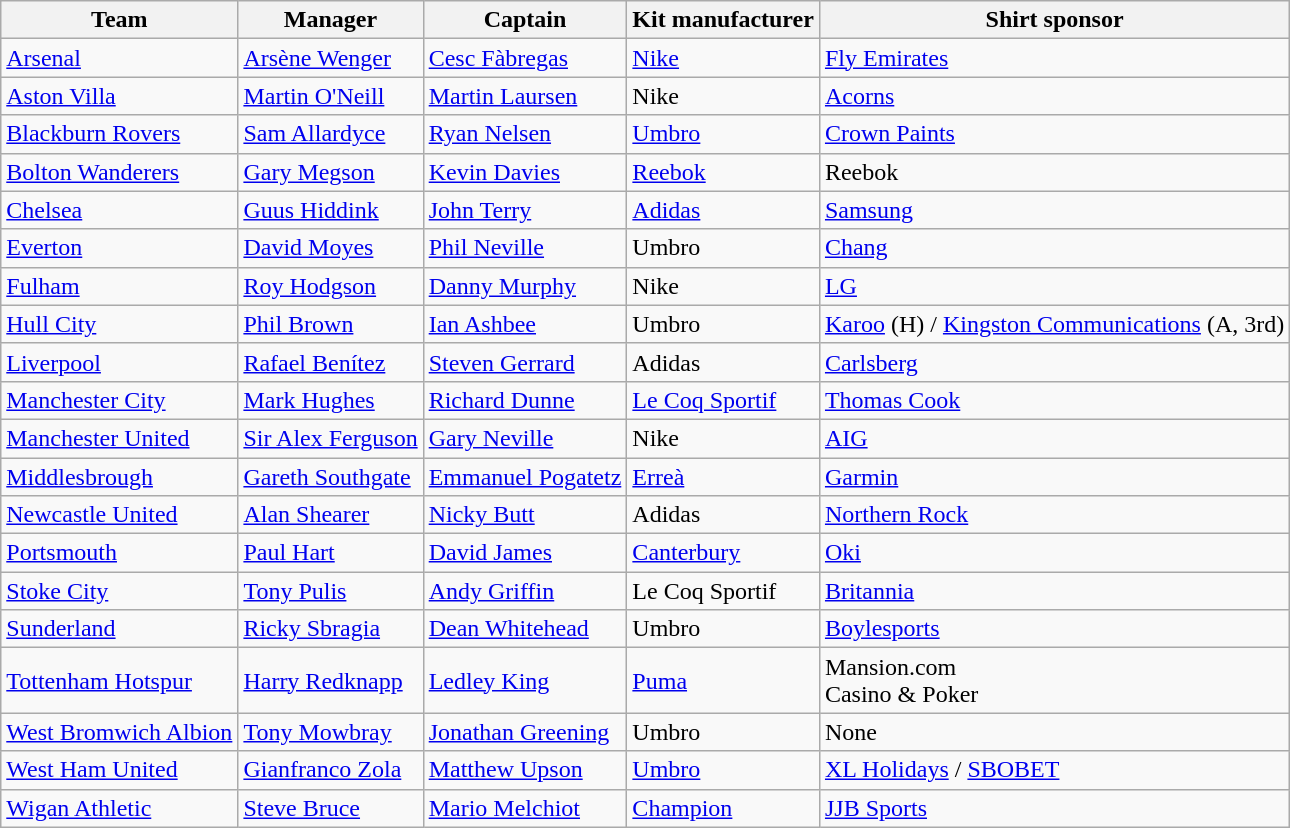<table class="wikitable">
<tr>
<th>Team</th>
<th>Manager</th>
<th>Captain</th>
<th>Kit manufacturer</th>
<th>Shirt sponsor</th>
</tr>
<tr>
<td><a href='#'>Arsenal</a></td>
<td> <a href='#'>Arsène Wenger</a></td>
<td> <a href='#'>Cesc Fàbregas</a></td>
<td><a href='#'>Nike</a></td>
<td><a href='#'>Fly Emirates</a></td>
</tr>
<tr>
<td><a href='#'>Aston Villa</a></td>
<td> <a href='#'>Martin O'Neill</a></td>
<td> <a href='#'>Martin Laursen</a></td>
<td>Nike</td>
<td><a href='#'>Acorns</a></td>
</tr>
<tr>
<td><a href='#'>Blackburn Rovers</a></td>
<td> <a href='#'>Sam Allardyce</a></td>
<td> <a href='#'>Ryan Nelsen</a></td>
<td><a href='#'>Umbro</a></td>
<td><a href='#'>Crown Paints</a></td>
</tr>
<tr>
<td><a href='#'>Bolton Wanderers</a></td>
<td> <a href='#'>Gary Megson</a></td>
<td> <a href='#'>Kevin Davies</a></td>
<td><a href='#'>Reebok</a></td>
<td>Reebok</td>
</tr>
<tr>
<td><a href='#'>Chelsea</a></td>
<td> <a href='#'>Guus Hiddink</a></td>
<td> <a href='#'>John Terry</a></td>
<td><a href='#'>Adidas</a></td>
<td><a href='#'>Samsung</a></td>
</tr>
<tr>
<td><a href='#'>Everton</a></td>
<td> <a href='#'>David Moyes</a></td>
<td> <a href='#'>Phil Neville</a></td>
<td>Umbro</td>
<td><a href='#'>Chang</a></td>
</tr>
<tr>
<td><a href='#'>Fulham</a></td>
<td> <a href='#'>Roy Hodgson</a></td>
<td> <a href='#'>Danny Murphy</a></td>
<td>Nike</td>
<td><a href='#'>LG</a></td>
</tr>
<tr>
<td><a href='#'>Hull City</a></td>
<td> <a href='#'>Phil Brown</a></td>
<td> <a href='#'>Ian Ashbee</a></td>
<td>Umbro</td>
<td><a href='#'>Karoo</a> (H) / <a href='#'>Kingston Communications</a> (A, 3rd)</td>
</tr>
<tr>
<td><a href='#'>Liverpool</a></td>
<td> <a href='#'>Rafael Benítez</a></td>
<td> <a href='#'>Steven Gerrard</a></td>
<td>Adidas</td>
<td><a href='#'>Carlsberg</a></td>
</tr>
<tr>
<td><a href='#'>Manchester City</a></td>
<td> <a href='#'>Mark Hughes</a></td>
<td> <a href='#'>Richard Dunne</a></td>
<td><a href='#'>Le Coq Sportif</a></td>
<td><a href='#'>Thomas Cook</a></td>
</tr>
<tr>
<td><a href='#'>Manchester United</a></td>
<td> <a href='#'>Sir Alex Ferguson</a></td>
<td> <a href='#'>Gary Neville</a></td>
<td>Nike</td>
<td><a href='#'>AIG</a></td>
</tr>
<tr>
<td><a href='#'>Middlesbrough</a></td>
<td> <a href='#'>Gareth Southgate</a></td>
<td> <a href='#'>Emmanuel Pogatetz</a></td>
<td><a href='#'>Erreà</a></td>
<td><a href='#'>Garmin</a></td>
</tr>
<tr>
<td><a href='#'>Newcastle United</a></td>
<td> <a href='#'>Alan Shearer</a></td>
<td> <a href='#'>Nicky Butt</a></td>
<td>Adidas</td>
<td><a href='#'>Northern Rock</a></td>
</tr>
<tr>
<td><a href='#'>Portsmouth</a></td>
<td> <a href='#'>Paul Hart</a></td>
<td> <a href='#'>David James</a></td>
<td><a href='#'>Canterbury</a></td>
<td><a href='#'>Oki</a></td>
</tr>
<tr>
<td><a href='#'>Stoke City</a></td>
<td> <a href='#'>Tony Pulis</a></td>
<td> <a href='#'>Andy Griffin</a></td>
<td>Le Coq Sportif</td>
<td><a href='#'>Britannia</a></td>
</tr>
<tr>
<td><a href='#'>Sunderland</a></td>
<td> <a href='#'>Ricky Sbragia</a></td>
<td> <a href='#'>Dean Whitehead</a></td>
<td>Umbro</td>
<td><a href='#'>Boylesports</a></td>
</tr>
<tr>
<td><a href='#'>Tottenham Hotspur</a></td>
<td> <a href='#'>Harry Redknapp</a></td>
<td> <a href='#'>Ledley King</a></td>
<td><a href='#'>Puma</a></td>
<td>Mansion.com<br>Casino & Poker</td>
</tr>
<tr>
<td><a href='#'>West Bromwich Albion</a></td>
<td> <a href='#'>Tony Mowbray</a></td>
<td> <a href='#'>Jonathan Greening</a></td>
<td>Umbro</td>
<td>None</td>
</tr>
<tr>
<td><a href='#'>West Ham United</a></td>
<td> <a href='#'>Gianfranco Zola</a></td>
<td> <a href='#'>Matthew Upson</a></td>
<td><a href='#'>Umbro</a></td>
<td><a href='#'>XL Holidays</a> / <a href='#'>SBOBET</a></td>
</tr>
<tr>
<td><a href='#'>Wigan Athletic</a></td>
<td> <a href='#'>Steve Bruce</a></td>
<td> <a href='#'>Mario Melchiot</a></td>
<td><a href='#'>Champion</a></td>
<td><a href='#'>JJB Sports</a></td>
</tr>
</table>
